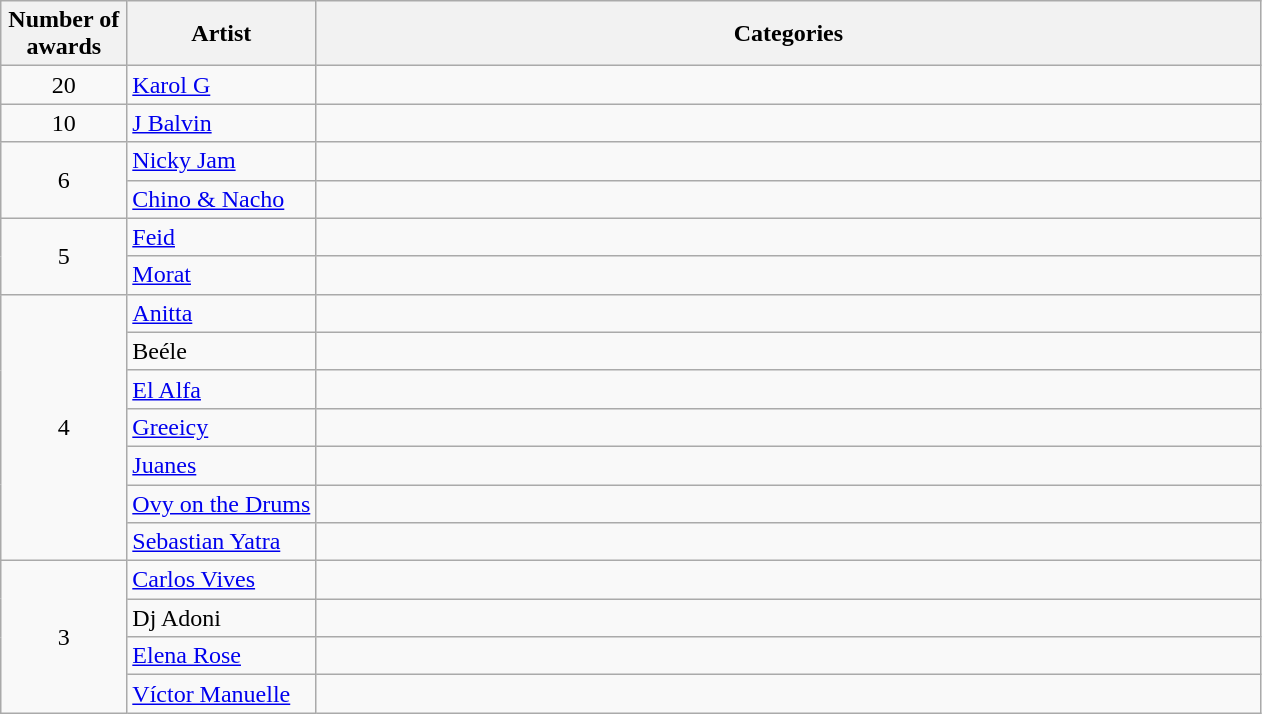<table class="wikitable">
<tr>
<th style="width:10%;">Number of <br>awards</th>
<th style="width:15%;">Artist</th>
<th>Categories</th>
</tr>
<tr>
<td align="center">20</td>
<td><a href='#'>Karol G</a></td>
<td></td>
</tr>
<tr>
<td align="center">10</td>
<td><a href='#'>J Balvin</a></td>
<td></td>
</tr>
<tr>
<td align="center" rowspan="2">6</td>
<td><a href='#'>Nicky Jam</a></td>
<td></td>
</tr>
<tr>
<td><a href='#'>Chino & Nacho</a></td>
<td></td>
</tr>
<tr>
<td align="center" rowspan="2">5</td>
<td><a href='#'>Feid</a></td>
<td></td>
</tr>
<tr>
<td><a href='#'>Morat</a></td>
<td></td>
</tr>
<tr>
<td align="center" rowspan="7">4</td>
<td><a href='#'>Anitta</a></td>
<td></td>
</tr>
<tr>
<td>Beéle</td>
<td></td>
</tr>
<tr>
<td><a href='#'>El Alfa</a></td>
<td></td>
</tr>
<tr>
<td><a href='#'>Greeicy</a></td>
<td></td>
</tr>
<tr>
<td><a href='#'>Juanes</a></td>
<td></td>
</tr>
<tr>
<td><a href='#'>Ovy on the Drums</a></td>
<td></td>
</tr>
<tr>
<td><a href='#'>Sebastian Yatra</a></td>
<td></td>
</tr>
<tr>
<td align="center" rowspan="4">3</td>
<td><a href='#'>Carlos Vives</a></td>
<td></td>
</tr>
<tr>
<td>Dj Adoni</td>
<td></td>
</tr>
<tr>
<td><a href='#'>Elena Rose</a></td>
<td></td>
</tr>
<tr>
<td><a href='#'>Víctor Manuelle</a></td>
<td></td>
</tr>
</table>
